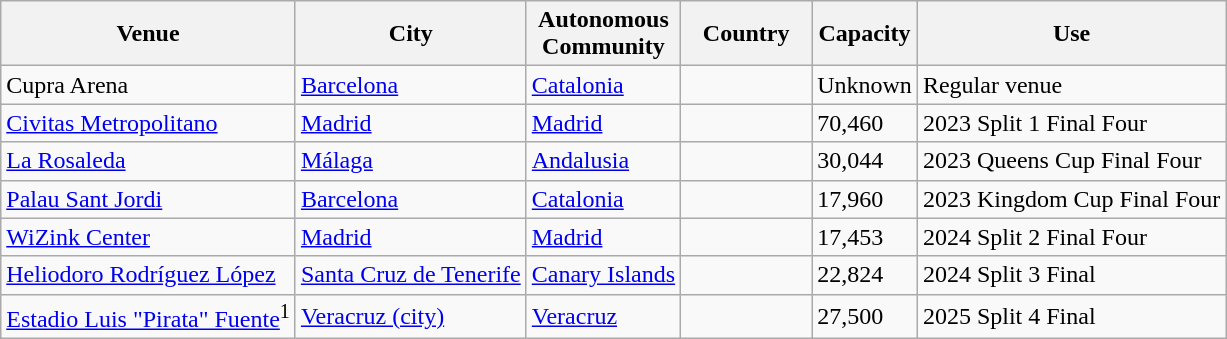<table class="wikitable">
<tr>
<th>Venue</th>
<th>City</th>
<th>Autonomous<br>Community</th>
<th width=80px>Country</th>
<th>Capacity</th>
<th>Use</th>
</tr>
<tr>
<td>Cupra Arena</td>
<td><a href='#'>Barcelona</a></td>
<td><a href='#'>Catalonia</a></td>
<td></td>
<td>Unknown</td>
<td>Regular venue</td>
</tr>
<tr>
<td><a href='#'>Civitas Metropolitano</a></td>
<td><a href='#'>Madrid</a></td>
<td><a href='#'>Madrid</a></td>
<td></td>
<td>70,460</td>
<td>2023 Split 1 Final Four</td>
</tr>
<tr>
<td><a href='#'>La Rosaleda</a></td>
<td><a href='#'>Málaga</a></td>
<td><a href='#'>Andalusia</a></td>
<td></td>
<td>30,044</td>
<td>2023 Queens Cup Final Four</td>
</tr>
<tr>
<td><a href='#'>Palau Sant Jordi</a></td>
<td><a href='#'>Barcelona</a></td>
<td><a href='#'>Catalonia</a></td>
<td></td>
<td>17,960</td>
<td>2023 Kingdom Cup Final Four</td>
</tr>
<tr>
<td><a href='#'>WiZink Center</a></td>
<td><a href='#'>Madrid</a></td>
<td><a href='#'>Madrid</a></td>
<td></td>
<td>17,453</td>
<td>2024 Split 2 Final Four</td>
</tr>
<tr>
<td><a href='#'>Heliodoro Rodríguez López</a></td>
<td><a href='#'>Santa Cruz de Tenerife</a></td>
<td><a href='#'>Canary Islands</a></td>
<td></td>
<td>22,824</td>
<td>2024 Split 3 Final</td>
</tr>
<tr>
<td><a href='#'>Estadio Luis "Pirata" Fuente</a><sup>1</sup></td>
<td><a href='#'>Veracruz (city)</a></td>
<td><a href='#'>Veracruz</a></td>
<td></td>
<td>27,500</td>
<td>2025 Split 4 Final</td>
</tr>
</table>
